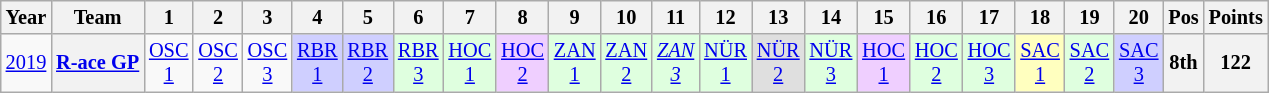<table class="wikitable" style="text-align:center; font-size:85%">
<tr>
<th>Year</th>
<th>Team</th>
<th>1</th>
<th>2</th>
<th>3</th>
<th>4</th>
<th>5</th>
<th>6</th>
<th>7</th>
<th>8</th>
<th>9</th>
<th>10</th>
<th>11</th>
<th>12</th>
<th>13</th>
<th>14</th>
<th>15</th>
<th>16</th>
<th>17</th>
<th>18</th>
<th>19</th>
<th>20</th>
<th>Pos</th>
<th>Points</th>
</tr>
<tr>
<td><a href='#'>2019</a></td>
<th nowrap><a href='#'>R-ace GP</a></th>
<td><a href='#'>OSC<br>1</a></td>
<td><a href='#'>OSC<br>2</a></td>
<td><a href='#'>OSC<br>3</a></td>
<td style="background:#CFCFFF;"><a href='#'>RBR<br>1</a><br></td>
<td style="background:#CFCFFF;"><a href='#'>RBR<br>2</a><br></td>
<td style="background:#DFFFDF;"><a href='#'>RBR<br>3</a><br></td>
<td style="background:#DFFFDF;"><a href='#'>HOC<br>1</a><br></td>
<td style="background:#EFCFFF;"><a href='#'>HOC<br>2</a><br></td>
<td style="background:#DFFFDF;"><a href='#'>ZAN<br>1</a><br></td>
<td style="background:#DFFFDF;"><a href='#'>ZAN<br>2</a><br></td>
<td style="background:#DFFFDF;"><em><a href='#'>ZAN<br>3</a></em><br></td>
<td style="background:#DFFFDF;"><a href='#'>NÜR<br>1</a><br></td>
<td style="background:#DFDFDF;"><a href='#'>NÜR<br>2</a><br></td>
<td style="background:#DFFFDF;"><a href='#'>NÜR<br>3</a><br></td>
<td style="background:#EFCFFF;"><a href='#'>HOC<br>1</a><br></td>
<td style="background:#DFFFDF;"><a href='#'>HOC<br>2</a><br></td>
<td style="background:#DFFFDF;"><a href='#'>HOC<br>3</a><br></td>
<td style="background:#FFFFBF;"><a href='#'>SAC<br>1</a><br></td>
<td style="background:#DFFFDF;"><a href='#'>SAC<br>2</a><br></td>
<td style="background:#CFCFFF;"><a href='#'>SAC<br>3</a><br></td>
<th>8th</th>
<th>122</th>
</tr>
</table>
